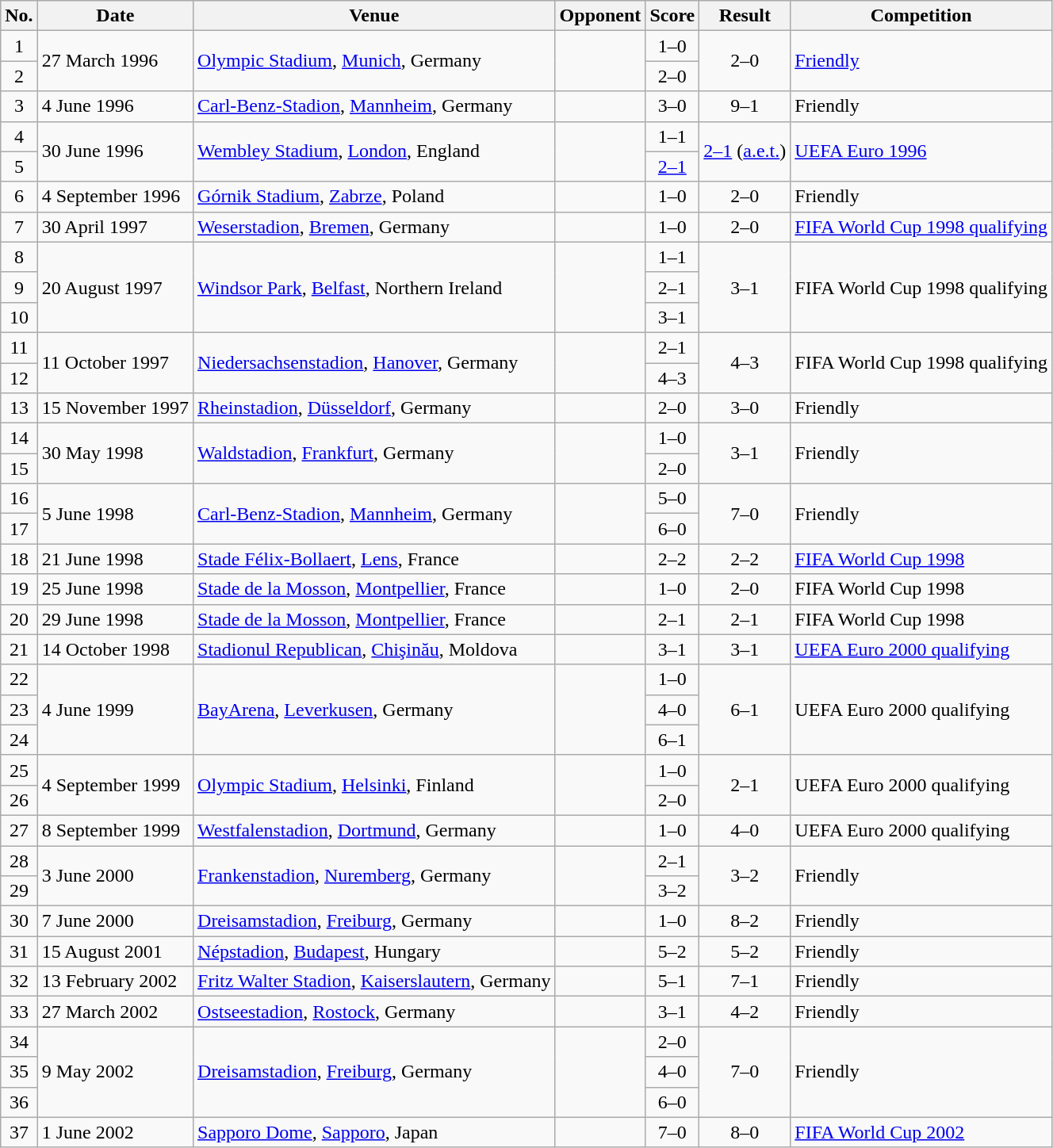<table class="wikitable sortable">
<tr>
<th scope="col">No.</th>
<th scope="col">Date</th>
<th scope="col">Venue</th>
<th scope="col">Opponent</th>
<th scope="col">Score</th>
<th scope="col">Result</th>
<th scope="col">Competition</th>
</tr>
<tr>
<td align="center">1</td>
<td rowspan="2">27 March 1996</td>
<td rowspan="2"><a href='#'>Olympic Stadium</a>, <a href='#'>Munich</a>, Germany</td>
<td rowspan="2"></td>
<td align="center">1–0</td>
<td rowspan="2" style="text-align:center">2–0</td>
<td rowspan="2"><a href='#'>Friendly</a></td>
</tr>
<tr>
<td align="center">2</td>
<td align="center">2–0</td>
</tr>
<tr>
<td align="center">3</td>
<td>4 June 1996</td>
<td><a href='#'>Carl-Benz-Stadion</a>, <a href='#'>Mannheim</a>, Germany</td>
<td></td>
<td align="center">3–0</td>
<td align="center">9–1</td>
<td>Friendly</td>
</tr>
<tr>
<td align="center">4</td>
<td rowspan="2">30 June 1996</td>
<td rowspan="2"><a href='#'>Wembley Stadium</a>, <a href='#'>London</a>, England</td>
<td rowspan="2"></td>
<td align="center">1–1</td>
<td rowspan="2" style="text-align:center"><a href='#'>2–1</a> (<a href='#'>a.e.t.</a>)</td>
<td rowspan="2"><a href='#'>UEFA Euro 1996</a></td>
</tr>
<tr>
<td align="center">5</td>
<td align="center"><a href='#'>2–1</a></td>
</tr>
<tr>
<td align="center">6</td>
<td>4 September 1996</td>
<td><a href='#'>Górnik Stadium</a>, <a href='#'>Zabrze</a>, Poland</td>
<td></td>
<td align="center">1–0</td>
<td align="center">2–0</td>
<td>Friendly</td>
</tr>
<tr>
<td align="center">7</td>
<td>30 April 1997</td>
<td><a href='#'>Weserstadion</a>, <a href='#'>Bremen</a>, Germany</td>
<td></td>
<td align="center">1–0</td>
<td align="center">2–0</td>
<td><a href='#'>FIFA World Cup 1998 qualifying</a></td>
</tr>
<tr>
<td align="center">8</td>
<td rowspan="3">20 August 1997</td>
<td rowspan="3"><a href='#'>Windsor Park</a>, <a href='#'>Belfast</a>, Northern Ireland</td>
<td rowspan="3"></td>
<td align="center">1–1</td>
<td rowspan="3" style="text-align:center">3–1</td>
<td rowspan="3">FIFA World Cup 1998 qualifying</td>
</tr>
<tr>
<td align="center">9</td>
<td align="center">2–1</td>
</tr>
<tr>
<td align="center">10</td>
<td align="center">3–1</td>
</tr>
<tr>
<td align="center">11</td>
<td rowspan="2">11 October 1997</td>
<td rowspan="2"><a href='#'>Niedersachsenstadion</a>, <a href='#'>Hanover</a>, Germany</td>
<td rowspan="2"></td>
<td align="center">2–1</td>
<td rowspan="2" style="text-align:center">4–3</td>
<td rowspan="2">FIFA World Cup 1998 qualifying</td>
</tr>
<tr>
<td align="center">12</td>
<td align="center">4–3</td>
</tr>
<tr>
<td align="center">13</td>
<td>15 November 1997</td>
<td><a href='#'>Rheinstadion</a>, <a href='#'>Düsseldorf</a>, Germany</td>
<td></td>
<td align="center">2–0</td>
<td align="center">3–0</td>
<td>Friendly</td>
</tr>
<tr>
<td align="center">14</td>
<td rowspan="2">30 May 1998</td>
<td rowspan="2"><a href='#'>Waldstadion</a>, <a href='#'>Frankfurt</a>, Germany</td>
<td rowspan="2"></td>
<td align="center">1–0</td>
<td rowspan="2" style="text-align:center">3–1</td>
<td rowspan="2">Friendly</td>
</tr>
<tr>
<td align="center">15</td>
<td align="center">2–0</td>
</tr>
<tr>
<td align="center">16</td>
<td rowspan="2">5 June 1998</td>
<td rowspan="2"><a href='#'>Carl-Benz-Stadion</a>, <a href='#'>Mannheim</a>, Germany</td>
<td rowspan="2"></td>
<td align="center">5–0</td>
<td rowspan="2" style="text-align:center">7–0</td>
<td rowspan="2">Friendly</td>
</tr>
<tr>
<td align="center">17</td>
<td align="center">6–0</td>
</tr>
<tr>
<td align="center">18</td>
<td>21 June 1998</td>
<td><a href='#'>Stade Félix-Bollaert</a>, <a href='#'>Lens</a>, France</td>
<td></td>
<td align="center">2–2</td>
<td align="center">2–2</td>
<td><a href='#'>FIFA World Cup 1998</a></td>
</tr>
<tr>
<td align="center">19</td>
<td>25 June 1998</td>
<td><a href='#'>Stade de la Mosson</a>, <a href='#'>Montpellier</a>, France</td>
<td></td>
<td align="center">1–0</td>
<td align="center">2–0</td>
<td>FIFA World Cup 1998</td>
</tr>
<tr>
<td align="center">20</td>
<td>29 June 1998</td>
<td><a href='#'>Stade de la Mosson</a>, <a href='#'>Montpellier</a>, France</td>
<td></td>
<td align="center">2–1</td>
<td align="center">2–1</td>
<td>FIFA World Cup 1998</td>
</tr>
<tr>
<td align="center">21</td>
<td>14 October 1998</td>
<td><a href='#'>Stadionul Republican</a>, <a href='#'>Chişinău</a>, Moldova</td>
<td></td>
<td align="center">3–1</td>
<td align="center">3–1</td>
<td><a href='#'>UEFA Euro 2000 qualifying</a></td>
</tr>
<tr>
<td align="center">22</td>
<td rowspan="3">4 June 1999</td>
<td rowspan="3"><a href='#'>BayArena</a>, <a href='#'>Leverkusen</a>, Germany</td>
<td rowspan="3"></td>
<td align="center">1–0</td>
<td rowspan="3" style="text-align:center">6–1</td>
<td rowspan="3">UEFA Euro 2000 qualifying</td>
</tr>
<tr>
<td align="center">23</td>
<td align="center">4–0</td>
</tr>
<tr>
<td align="center">24</td>
<td align="center">6–1</td>
</tr>
<tr>
<td align="center">25</td>
<td rowspan="2">4 September 1999</td>
<td rowspan="2"><a href='#'>Olympic Stadium</a>, <a href='#'>Helsinki</a>, Finland</td>
<td rowspan="2"></td>
<td align="center">1–0</td>
<td rowspan="2" style="text-align:center">2–1</td>
<td rowspan="2">UEFA Euro 2000 qualifying</td>
</tr>
<tr>
<td align="center">26</td>
<td align="center">2–0</td>
</tr>
<tr>
<td align="center">27</td>
<td>8 September 1999</td>
<td><a href='#'>Westfalenstadion</a>, <a href='#'>Dortmund</a>, Germany</td>
<td></td>
<td align="center">1–0</td>
<td align="center">4–0</td>
<td>UEFA Euro 2000 qualifying</td>
</tr>
<tr>
<td align="center">28</td>
<td rowspan="2">3 June 2000</td>
<td rowspan="2"><a href='#'>Frankenstadion</a>, <a href='#'>Nuremberg</a>, Germany</td>
<td rowspan="2"></td>
<td align="center">2–1</td>
<td rowspan="2" style="text-align:center">3–2</td>
<td rowspan="2">Friendly</td>
</tr>
<tr>
<td align="center">29</td>
<td align="center">3–2</td>
</tr>
<tr>
<td align="center">30</td>
<td>7 June 2000</td>
<td><a href='#'>Dreisamstadion</a>, <a href='#'>Freiburg</a>, Germany</td>
<td></td>
<td align="center">1–0</td>
<td align="center">8–2</td>
<td>Friendly</td>
</tr>
<tr>
<td align="center">31</td>
<td>15 August 2001</td>
<td><a href='#'>Népstadion</a>, <a href='#'>Budapest</a>, Hungary</td>
<td></td>
<td align="center">5–2</td>
<td align="center">5–2</td>
<td>Friendly</td>
</tr>
<tr>
<td align="center">32</td>
<td>13 February 2002</td>
<td><a href='#'>Fritz Walter Stadion</a>, <a href='#'>Kaiserslautern</a>, Germany</td>
<td></td>
<td align="center">5–1</td>
<td align="center">7–1</td>
<td>Friendly</td>
</tr>
<tr>
<td align="center">33</td>
<td>27 March 2002</td>
<td><a href='#'>Ostseestadion</a>, <a href='#'>Rostock</a>, Germany</td>
<td></td>
<td align="center">3–1</td>
<td align="center">4–2</td>
<td>Friendly</td>
</tr>
<tr>
<td align="center">34</td>
<td rowspan="3">9 May 2002</td>
<td rowspan="3"><a href='#'>Dreisamstadion</a>, <a href='#'>Freiburg</a>, Germany</td>
<td rowspan="3"></td>
<td align="center">2–0</td>
<td rowspan="3" style="text-align:center">7–0</td>
<td rowspan="3">Friendly</td>
</tr>
<tr>
<td align="center">35</td>
<td align="center">4–0</td>
</tr>
<tr>
<td align="center">36</td>
<td align="center">6–0</td>
</tr>
<tr>
<td align="center">37</td>
<td>1 June 2002</td>
<td><a href='#'>Sapporo Dome</a>, <a href='#'>Sapporo</a>, Japan</td>
<td></td>
<td align="center">7–0</td>
<td align="center">8–0</td>
<td><a href='#'>FIFA World Cup 2002</a></td>
</tr>
</table>
